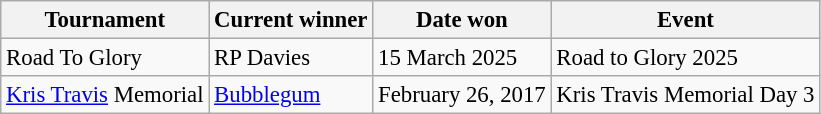<table class="wikitable sortable" style="font-size:95%;">
<tr>
<th>Tournament</th>
<th>Current winner</th>
<th>Date won</th>
<th>Event</th>
</tr>
<tr>
<td>Road To Glory</td>
<td>RP Davies</td>
<td>15 March 2025</td>
<td>Road to Glory 2025</td>
</tr>
<tr>
<td><a href='#'>Kris Travis</a> Memorial</td>
<td><a href='#'>Bubblegum</a></td>
<td>February 26, 2017</td>
<td>Kris Travis Memorial Day 3</td>
</tr>
</table>
